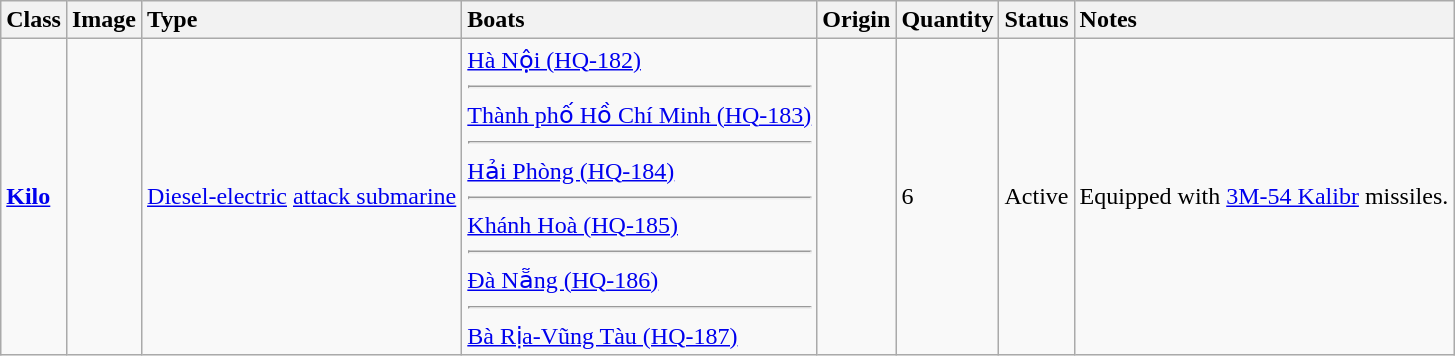<table class="wikitable">
<tr>
<th style="text-align: left;">Class</th>
<th style="text-align: left;">Image</th>
<th style="text-align: left;">Type</th>
<th style="text-align: left;">Boats</th>
<th style="text-align: left;">Origin</th>
<th style="text-align: left;">Quantity</th>
<th style="text-align: left;">Status</th>
<th style="text-align: left;">Notes</th>
</tr>
<tr>
<td><strong><a href='#'>Kilo</a></strong></td>
<td></td>
<td><a href='#'>Diesel-electric</a> <a href='#'>attack submarine</a></td>
<td><a href='#'>Hà Nội (HQ-182)</a> <hr> <a href='#'>Thành phố Hồ Chí Minh (HQ-183)</a> <hr> <a href='#'>Hải Phòng (HQ-184)</a> <hr> <a href='#'>Khánh Hoà (HQ-185)</a> <hr> <a href='#'>Đà Nẵng (HQ-186)</a> <hr> <a href='#'>Bà Rịa-Vũng Tàu (HQ-187)</a></td>
<td></td>
<td>6</td>
<td><span>Active</span></td>
<td>Equipped with <a href='#'>3M-54 Kalibr</a> missiles.</td>
</tr>
</table>
